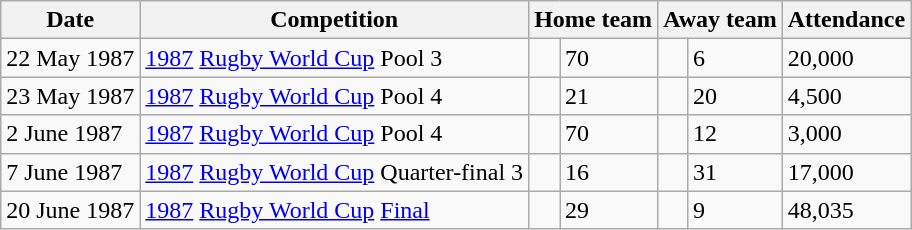<table class="wikitable">
<tr>
<th>Date</th>
<th>Competition</th>
<th colspan=2>Home team</th>
<th colspan=2>Away team</th>
<th>Attendance</th>
</tr>
<tr>
<td>22 May 1987</td>
<td><a href='#'>1987</a> <a href='#'>Rugby World Cup</a> Pool 3</td>
<td></td>
<td>70</td>
<td></td>
<td>6</td>
<td>20,000</td>
</tr>
<tr>
<td>23 May 1987</td>
<td><a href='#'>1987</a> <a href='#'>Rugby World Cup</a> Pool 4</td>
<td></td>
<td>21</td>
<td></td>
<td>20</td>
<td>4,500</td>
</tr>
<tr>
<td>2 June 1987</td>
<td><a href='#'>1987</a> <a href='#'>Rugby World Cup</a> Pool 4</td>
<td></td>
<td>70</td>
<td></td>
<td>12</td>
<td>3,000</td>
</tr>
<tr>
<td>7 June 1987</td>
<td><a href='#'>1987</a> <a href='#'>Rugby World Cup</a> Quarter-final 3</td>
<td></td>
<td>16</td>
<td></td>
<td>31</td>
<td>17,000</td>
</tr>
<tr>
<td>20 June 1987</td>
<td><a href='#'>1987</a> <a href='#'>Rugby World Cup</a> <a href='#'>Final</a></td>
<td></td>
<td>29</td>
<td></td>
<td>9</td>
<td>48,035</td>
</tr>
</table>
